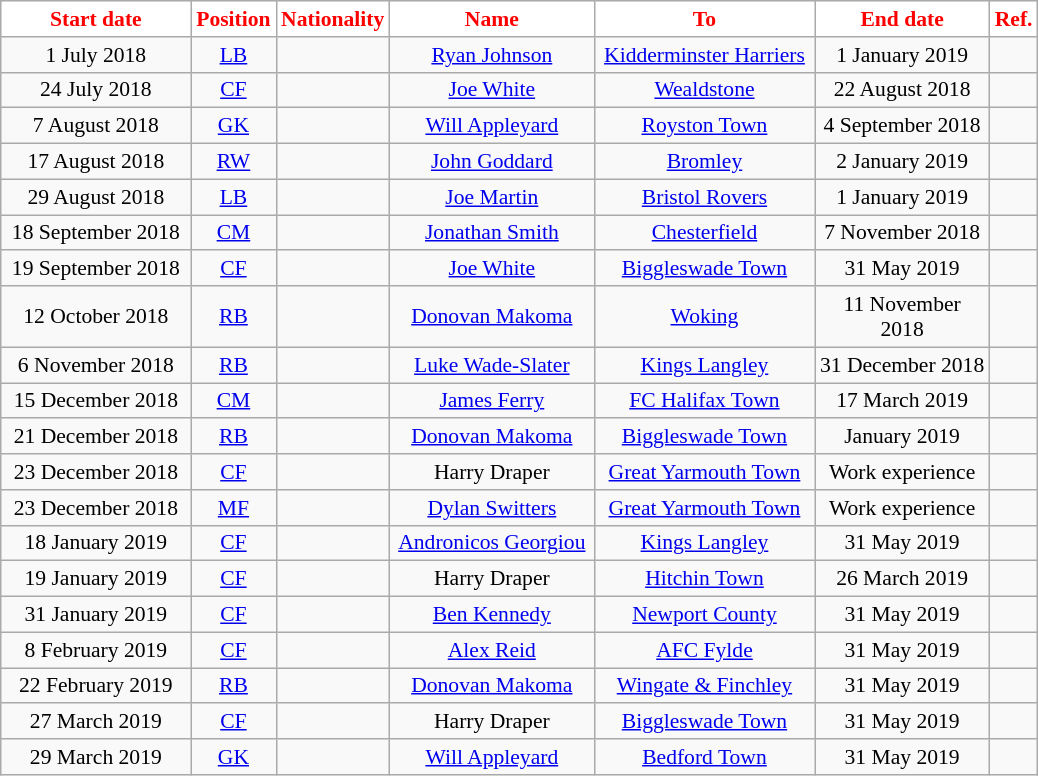<table class="wikitable"  style="text-align:center; font-size:90%; ">
<tr>
<th style="background:#FFFFFF; color:red; width:120px;">Start date</th>
<th style="background:#FFFFFF; color:red; width:50px;">Position</th>
<th style="background:#FFFFFF; color:red; width:50px;">Nationality</th>
<th style="background:#FFFFFF; color:red; width:130px;">Name</th>
<th style="background:#FFFFFF; color:red; width:140px;">To</th>
<th style="background:#FFFFFF; color:red; width:110px;">End date</th>
<th style="background:#FFFFFF; color:red; width:25px;">Ref.</th>
</tr>
<tr>
<td>1 July 2018</td>
<td><a href='#'>LB</a></td>
<td></td>
<td><a href='#'>Ryan Johnson</a></td>
<td><a href='#'>Kidderminster Harriers</a></td>
<td>1 January 2019</td>
<td></td>
</tr>
<tr>
<td>24 July 2018</td>
<td><a href='#'>CF</a></td>
<td></td>
<td><a href='#'>Joe White</a></td>
<td><a href='#'>Wealdstone</a></td>
<td>22 August 2018</td>
<td></td>
</tr>
<tr>
<td>7 August 2018</td>
<td><a href='#'>GK</a></td>
<td></td>
<td><a href='#'>Will Appleyard</a></td>
<td><a href='#'>Royston Town</a></td>
<td>4 September 2018</td>
<td></td>
</tr>
<tr>
<td>17 August 2018</td>
<td><a href='#'>RW</a></td>
<td></td>
<td><a href='#'>John Goddard</a></td>
<td><a href='#'>Bromley</a></td>
<td>2 January 2019</td>
<td></td>
</tr>
<tr>
<td>29 August 2018</td>
<td><a href='#'>LB</a></td>
<td></td>
<td><a href='#'>Joe Martin</a></td>
<td><a href='#'>Bristol Rovers</a></td>
<td>1 January 2019</td>
<td></td>
</tr>
<tr>
<td>18 September 2018</td>
<td><a href='#'>CM</a></td>
<td></td>
<td><a href='#'>Jonathan Smith</a></td>
<td><a href='#'>Chesterfield</a></td>
<td>7 November 2018</td>
<td></td>
</tr>
<tr>
<td>19 September 2018</td>
<td><a href='#'>CF</a></td>
<td></td>
<td><a href='#'>Joe White</a></td>
<td><a href='#'>Biggleswade Town</a></td>
<td>31 May 2019</td>
<td></td>
</tr>
<tr>
<td>12 October 2018</td>
<td><a href='#'>RB</a></td>
<td></td>
<td><a href='#'>Donovan Makoma</a></td>
<td><a href='#'>Woking</a></td>
<td>11 November 2018</td>
<td></td>
</tr>
<tr>
<td>6 November 2018</td>
<td><a href='#'>RB</a></td>
<td></td>
<td><a href='#'>Luke Wade-Slater</a></td>
<td><a href='#'>Kings Langley</a></td>
<td>31 December 2018</td>
<td></td>
</tr>
<tr>
<td>15 December 2018</td>
<td><a href='#'>CM</a></td>
<td></td>
<td><a href='#'>James Ferry</a></td>
<td><a href='#'>FC Halifax Town</a></td>
<td>17 March 2019</td>
<td></td>
</tr>
<tr>
<td>21 December 2018</td>
<td><a href='#'>RB</a></td>
<td></td>
<td><a href='#'>Donovan Makoma</a></td>
<td><a href='#'>Biggleswade Town</a></td>
<td>January 2019</td>
<td></td>
</tr>
<tr>
<td>23 December 2018</td>
<td><a href='#'>CF</a></td>
<td></td>
<td>Harry Draper</td>
<td><a href='#'>Great Yarmouth Town</a></td>
<td>Work experience</td>
<td></td>
</tr>
<tr>
<td>23 December 2018</td>
<td><a href='#'>MF</a></td>
<td></td>
<td><a href='#'>Dylan Switters</a></td>
<td><a href='#'>Great Yarmouth Town</a></td>
<td>Work experience</td>
<td></td>
</tr>
<tr>
<td>18 January 2019</td>
<td><a href='#'>CF</a></td>
<td></td>
<td><a href='#'>Andronicos Georgiou</a></td>
<td><a href='#'>Kings Langley</a></td>
<td>31 May 2019</td>
<td></td>
</tr>
<tr>
<td>19 January 2019</td>
<td><a href='#'>CF</a></td>
<td></td>
<td>Harry Draper</td>
<td><a href='#'>Hitchin Town</a></td>
<td>26 March 2019</td>
<td></td>
</tr>
<tr>
<td>31 January 2019</td>
<td><a href='#'>CF</a></td>
<td></td>
<td><a href='#'>Ben Kennedy</a></td>
<td> <a href='#'>Newport County</a></td>
<td>31 May 2019</td>
<td></td>
</tr>
<tr>
<td>8 February 2019</td>
<td><a href='#'>CF</a></td>
<td></td>
<td><a href='#'>Alex Reid</a></td>
<td><a href='#'>AFC Fylde</a></td>
<td>31 May 2019</td>
<td></td>
</tr>
<tr>
<td>22 February 2019</td>
<td><a href='#'>RB</a></td>
<td></td>
<td><a href='#'>Donovan Makoma</a></td>
<td><a href='#'>Wingate & Finchley</a></td>
<td>31 May 2019</td>
<td></td>
</tr>
<tr>
<td>27 March 2019</td>
<td><a href='#'>CF</a></td>
<td></td>
<td>Harry Draper</td>
<td><a href='#'>Biggleswade Town</a></td>
<td>31 May 2019</td>
<td></td>
</tr>
<tr>
<td>29 March 2019</td>
<td><a href='#'>GK</a></td>
<td></td>
<td><a href='#'>Will Appleyard</a></td>
<td><a href='#'>Bedford Town</a></td>
<td>31 May 2019</td>
<td></td>
</tr>
</table>
